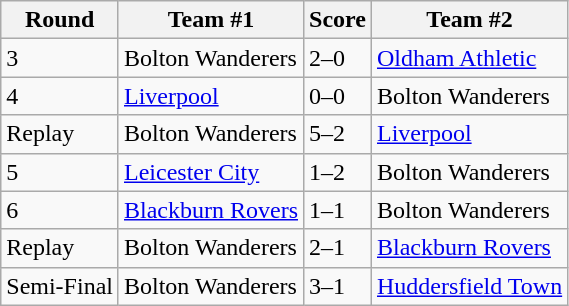<table class= "wikitable">
<tr>
<th>Round</th>
<th>Team #1</th>
<th>Score</th>
<th>Team #2</th>
</tr>
<tr>
<td>3</td>
<td>Bolton Wanderers</td>
<td>2–0</td>
<td><a href='#'>Oldham Athletic</a></td>
</tr>
<tr>
<td>4</td>
<td><a href='#'>Liverpool</a></td>
<td>0–0</td>
<td>Bolton Wanderers</td>
</tr>
<tr>
<td>Replay</td>
<td>Bolton Wanderers</td>
<td>5–2</td>
<td><a href='#'>Liverpool</a></td>
</tr>
<tr>
<td>5</td>
<td><a href='#'>Leicester City</a></td>
<td>1–2</td>
<td>Bolton Wanderers</td>
</tr>
<tr>
<td>6</td>
<td><a href='#'>Blackburn Rovers</a></td>
<td>1–1</td>
<td>Bolton Wanderers</td>
</tr>
<tr>
<td>Replay</td>
<td>Bolton Wanderers</td>
<td>2–1</td>
<td><a href='#'>Blackburn Rovers</a></td>
</tr>
<tr>
<td>Semi-Final</td>
<td>Bolton Wanderers</td>
<td>3–1</td>
<td><a href='#'>Huddersfield Town</a></td>
</tr>
</table>
